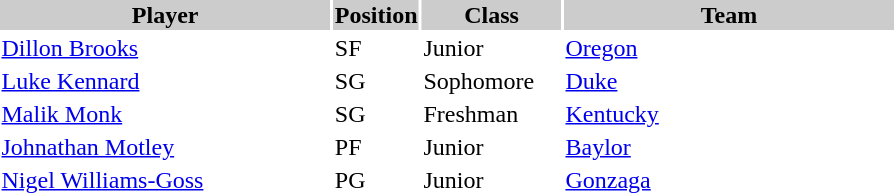<table style="width:600px" "border:'1' 'solid' 'gray' ">
<tr>
<th style="background:#ccc; width:40%;">Player</th>
<th style="background:#ccc; width:4%;">Position</th>
<th style="background:#ccc; width:16%;">Class</th>
<th style="background:#ccc; width:40%;">Team</th>
</tr>
<tr>
<td><a href='#'>Dillon Brooks</a></td>
<td>SF</td>
<td>Junior</td>
<td><a href='#'>Oregon</a></td>
</tr>
<tr>
<td><a href='#'>Luke Kennard</a></td>
<td>SG</td>
<td>Sophomore</td>
<td><a href='#'>Duke</a></td>
</tr>
<tr>
<td><a href='#'>Malik Monk</a></td>
<td>SG</td>
<td>Freshman</td>
<td><a href='#'>Kentucky</a></td>
</tr>
<tr>
<td><a href='#'>Johnathan Motley</a></td>
<td>PF</td>
<td>Junior</td>
<td><a href='#'>Baylor</a></td>
</tr>
<tr>
<td><a href='#'>Nigel Williams-Goss</a></td>
<td>PG</td>
<td>Junior</td>
<td><a href='#'>Gonzaga</a></td>
</tr>
</table>
